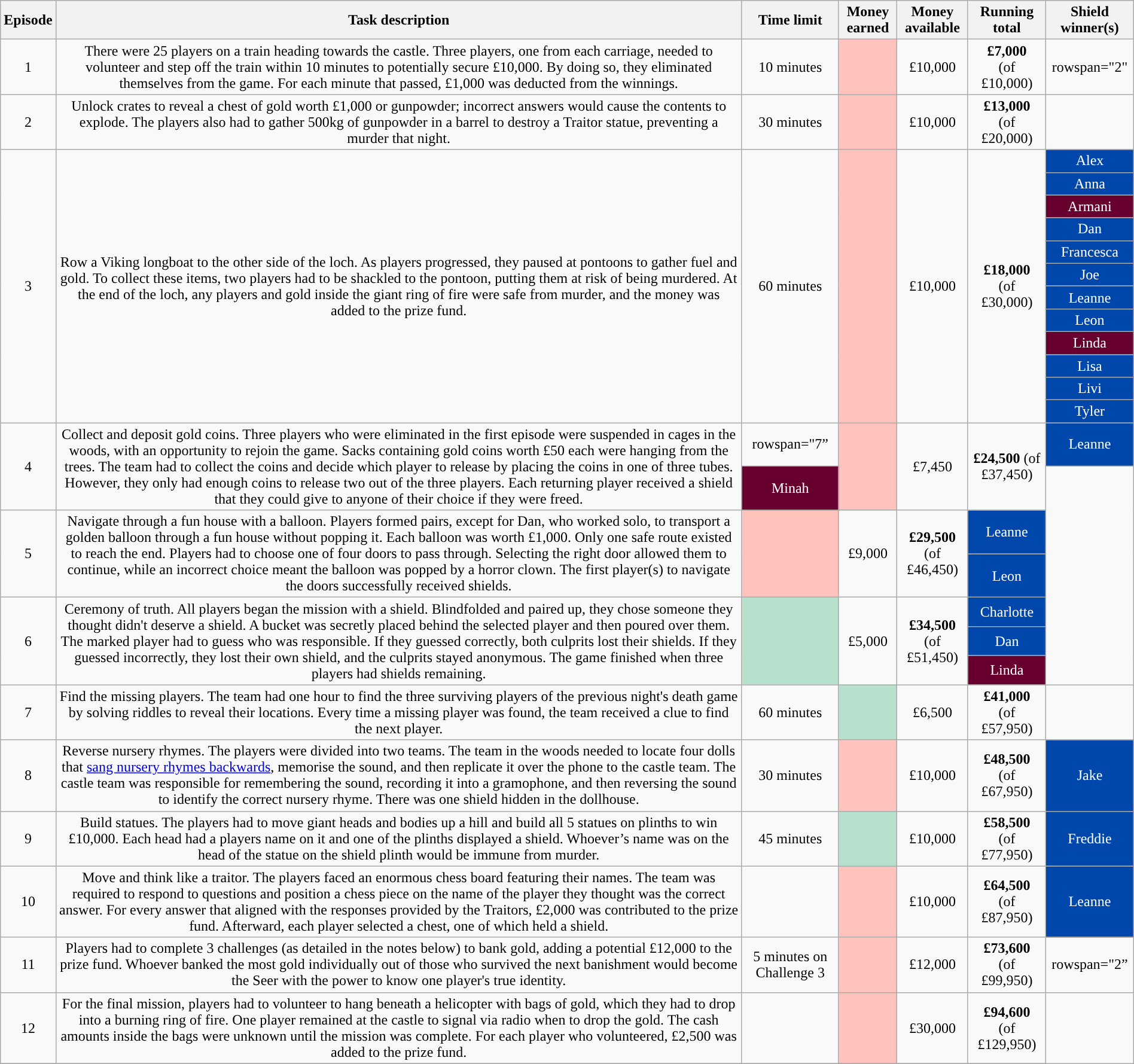<table class="wikitable" style="margin:auto; text-align:center">
<tr>
<th>Episode</th>
<th>Task description</th>
<th>Time limit</th>
<th>Money earned</th>
<th>Money available</th>
<th>Running total</th>
<th>Shield winner(s)</th>
</tr>
<tr>
<td>1</td>
<td>There were 25 players on a train heading towards the castle. Three players, one from each carriage, needed to volunteer and step off the train within 10 minutes to potentially secure £10,000. By doing so, they eliminated themselves from the game. For each minute that passed, £1,000 was deducted from the winnings.</td>
<td>10 minutes</td>
<td style="background:#FFC2BD" align="center"></td>
<td>£10,000</td>
<td><strong>£7,000</strong><br>(of £10,000)</td>
<td>rowspan="2" </td>
</tr>
<tr>
<td>2</td>
<td>Unlock crates to reveal a chest of gold worth £1,000 or gunpowder; incorrect answers would cause the contents to explode. The players also had to gather 500kg of gunpowder in a barrel to destroy a Traitor statue, preventing a murder that night.</td>
<td>30 minutes</td>
<td style="background:#FFC2BD" align="center"></td>
<td>£10,000</td>
<td><strong>£13,000</strong><br>(of £20,000)</td>
</tr>
<tr>
<td rowspan="12”">3</td>
<td rowspan="12”">Row a Viking longboat to the other side of the loch. As players progressed, they paused at pontoons to gather fuel and gold. To collect these items, two players had to be shackled to the pontoon, putting them at risk of being murdered. At the end of the loch, any players and gold inside the giant ring of fire were safe from murder, and the money was added to the prize fund.</td>
<td rowspan="12”">60 minutes</td>
<td style="background:#FFC2BD" align="center" rowspan="12”"></td>
<td rowspan="12”">£10,000</td>
<td rowspan="12”"><strong>£18,000</strong><br>(of £30,000)</td>
<td bgcolor="#0047AB" span style="color:#FFFFFF">Alex</td>
</tr>
<tr>
<td bgcolor="#0047AB" span style="color:#FFFFFF">Anna</td>
</tr>
<tr>
<td bgcolor="#67002F" span style="color:#FFFFFF">Armani</td>
</tr>
<tr>
<td bgcolor="#0047AB" span style="color:#FFFFFF">Dan</td>
</tr>
<tr>
<td bgcolor="#0047AB" span style="color:#FFFFFF">Francesca</td>
</tr>
<tr>
<td bgcolor="#0047AB" span style="color:#FFFFFF">Joe</td>
</tr>
<tr>
<td bgcolor="#0047AB" span style="color:#FFFFFF">Leanne</td>
</tr>
<tr>
<td bgcolor="#0047AB" span style="color:#FFFFFF">Leon</td>
</tr>
<tr>
<td bgcolor="#67002F" span style="color:#FFFFFF">Linda</td>
</tr>
<tr>
<td bgcolor="#0047AB" span style="color:#FFFFFF">Lisa</td>
</tr>
<tr>
<td bgcolor="#0047AB" span style="color:#FFFFFF">Livi</td>
</tr>
<tr>
<td bgcolor="#0047AB" span style="color:#FFFFFF">Tyler</td>
</tr>
<tr>
<td rowspan="2”">4</td>
<td rowspan="2”">Collect and deposit gold coins. Three players who were eliminated in the first episode were suspended in cages in the woods, with an opportunity to rejoin the game. Sacks containing gold coins worth £50 each were hanging from the trees. The team had to collect the coins and decide which player to release by placing the coins in one of three tubes. However, they only had enough coins to release two out of the three players. Each returning player received a shield that they could give to anyone of their choice if they were freed.</td>
<td>rowspan="7” </td>
<td style="background:#FFC2BD" align="center" rowspan="2”"></td>
<td rowspan="2”">£7,450</td>
<td rowspan="2”"><strong>£24,500</strong> (of £37,450)</td>
<td bgcolor="#0047AB" span style="color:#FFFFFF">Leanne</td>
</tr>
<tr>
<td bgcolor="#67002F" span style="color:#FFFFFF">Minah</td>
</tr>
<tr>
<td rowspan="2”">5</td>
<td rowspan="2”">Navigate through a fun house with a balloon. Players formed pairs, except for Dan, who worked solo, to transport a golden balloon through a fun house without popping it. Each balloon was worth £1,000. Only one safe route existed to reach the end. Players had to choose one of four doors to pass through. Selecting the right door allowed them to continue, while an incorrect choice meant the balloon was popped by a horror clown. The first player(s) to navigate the doors successfully received shields.</td>
<td style="background:#FFC2BD" align="center" rowspan="2”"></td>
<td rowspan="2”">£9,000</td>
<td rowspan="2”"><strong>£29,500</strong><br>(of £46,450)</td>
<td bgcolor="#0047AB" span style="color:#FFFFFF">Leanne</td>
</tr>
<tr>
<td bgcolor="#0047AB" span style="color:#FFFFFF">Leon</td>
</tr>
<tr>
<td rowspan="3”">6</td>
<td rowspan="3”">Ceremony of truth. All players began the mission with a shield. Blindfolded and paired up, they chose someone they thought didn't deserve a shield. A bucket was secretly placed behind the selected player and then poured over them. The marked player had to guess who was responsible. If they guessed correctly, both culprits lost their shields. If they guessed incorrectly, they lost their own shield, and the culprits stayed anonymous. The game finished when three players had shields remaining.</td>
<td style="background:#B7E1CD" align="center" rowspan="3”"></td>
<td rowspan="3”">£5,000</td>
<td rowspan="3”"><strong>£34,500</strong><br> (of £51,450)</td>
<td bgcolor="#0047AB" span style="color:#FFFFFF">Charlotte</td>
</tr>
<tr>
<td bgcolor="#0047AB" span style="color:#FFFFFF">Dan</td>
</tr>
<tr>
<td bgcolor="#67002F" span style="color:#FFFFFF">Linda</td>
</tr>
<tr>
<td>7</td>
<td>Find the missing players. The team had one hour to find the three surviving players of the previous night's death game by solving riddles to reveal their locations. Every time a missing player was found, the team received a clue to find the next player.</td>
<td>60 minutes</td>
<td style="background:#B7E1CD" align="center"></td>
<td>£6,500</td>
<td><strong>£41,000</strong><br>(of £57,950)</td>
<td></td>
</tr>
<tr>
<td>8</td>
<td>Reverse nursery rhymes. The players were divided into two teams. The team in the woods needed to locate four dolls that <a href='#'>sang nursery rhymes backwards</a>, memorise the sound, and then replicate it over the phone to the castle team. The castle team was responsible for remembering the sound, recording it into a gramophone, and then reversing the sound to identify the correct nursery rhyme. There was one shield hidden in the dollhouse.</td>
<td>30 minutes</td>
<td style="background:#FFC2BD" align="center"></td>
<td>£10,000</td>
<td><strong>£48,500</strong><br>(of £67,950)</td>
<td bgcolor="#0047AB" span style="color:#FFFFFF">Jake</td>
</tr>
<tr>
<td>9</td>
<td>Build statues. The players had to move giant heads and bodies up a hill and build all 5 statues on plinths to win £10,000. Each head had a players name on it and one of the plinths displayed a shield. Whoever’s name was on the head of the statue on the shield plinth would be immune from murder.</td>
<td>45 minutes</td>
<td style="background:#B7E1CD" align="center"></td>
<td>£10,000</td>
<td><strong>£58,500</strong><br>(of £77,950)</td>
<td bgcolor="#0047AB" span style="color:#FFFFFF">Freddie</td>
</tr>
<tr>
<td>10</td>
<td>Move and think like a traitor. The players faced an enormous chess board featuring their names. The team was required to respond to questions and position a chess piece on the name of the player they thought was the correct answer. For every answer that aligned with the responses provided by the Traitors, £2,000 was contributed to the prize fund. Afterward, each player selected a chest, one of which held a shield.</td>
<td></td>
<td style="background:#FFC2BD" align="center"></td>
<td>£10,000</td>
<td><strong>£64,500</strong><br>(of £87,950)</td>
<td bgcolor="#0047AB" span style="color:#FFFFFF">Leanne</td>
</tr>
<tr>
<td>11</td>
<td>Players had to complete 3 challenges (as detailed in the notes below) to bank gold, adding a potential £12,000 to the prize fund. Whoever banked the most gold individually out of those who survived the next banishment would become the Seer with the power to know one player's true identity.</td>
<td>5 minutes on Challenge 3</td>
<td style="background:#FFC2BD" align="center"></td>
<td>£12,000</td>
<td><strong>£73,600</strong><br>(of £99,950)</td>
<td>rowspan="2”</td>
</tr>
<tr>
<td>12</td>
<td>For the final mission, players had to volunteer to hang beneath a helicopter with bags of gold, which they had to drop into a burning ring of fire. One player remained at the castle to signal via radio when to drop the gold. The cash amounts inside the bags were unknown until the mission was complete. For each player who volunteered, £2,500 was added to the prize fund.</td>
<td></td>
<td style="background:#FFC2BD" align="center"></td>
<td>£30,000</td>
<td><strong>£94,600</strong><br>(of £129,950)</td>
</tr>
<tr>
</tr>
</table>
